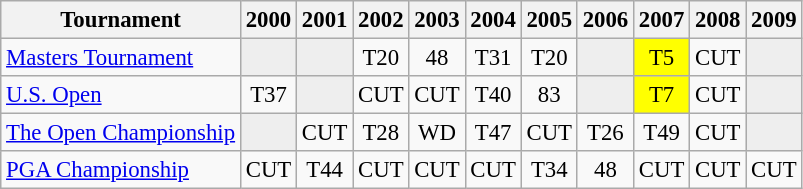<table class="wikitable" style="font-size:95%;text-align:center;">
<tr>
<th>Tournament</th>
<th>2000</th>
<th>2001</th>
<th>2002</th>
<th>2003</th>
<th>2004</th>
<th>2005</th>
<th>2006</th>
<th>2007</th>
<th>2008</th>
<th>2009</th>
</tr>
<tr>
<td align=left><a href='#'>Masters Tournament</a></td>
<td style="background:#eeeeee;"></td>
<td style="background:#eeeeee;"></td>
<td>T20</td>
<td>48</td>
<td>T31</td>
<td>T20</td>
<td style="background:#eeeeee;"></td>
<td style="background:yellow;">T5</td>
<td>CUT</td>
<td style="background:#eeeeee;"></td>
</tr>
<tr>
<td align=left><a href='#'>U.S. Open</a></td>
<td>T37</td>
<td style="background:#eeeeee;"></td>
<td>CUT</td>
<td>CUT</td>
<td>T40</td>
<td>83</td>
<td style="background:#eeeeee;"></td>
<td style="background:yellow;">T7</td>
<td>CUT</td>
<td style="background:#eeeeee;"></td>
</tr>
<tr>
<td align=left><a href='#'>The Open Championship</a></td>
<td style="background:#eeeeee;"></td>
<td>CUT</td>
<td>T28</td>
<td>WD</td>
<td>T47</td>
<td>CUT</td>
<td>T26</td>
<td>T49</td>
<td>CUT</td>
<td style="background:#eeeeee;"></td>
</tr>
<tr>
<td align=left><a href='#'>PGA Championship</a></td>
<td>CUT</td>
<td>T44</td>
<td>CUT</td>
<td>CUT</td>
<td>CUT</td>
<td>T34</td>
<td>48</td>
<td>CUT</td>
<td>CUT</td>
<td>CUT</td>
</tr>
</table>
